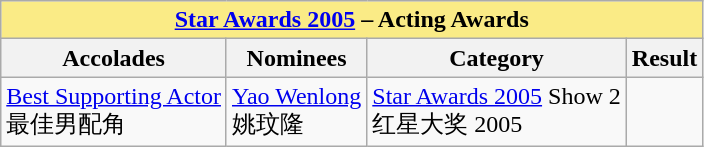<table class="wikitable sortable">
<tr>
<th colspan="4" align="center" style="background:#FAEB86;"><a href='#'>Star Awards 2005</a> – Acting Awards</th>
</tr>
<tr>
<th>Accolades</th>
<th>Nominees</th>
<th>Category</th>
<th>Result</th>
</tr>
<tr>
<td><a href='#'>Best Supporting Actor</a><br>最佳男配角</td>
<td><a href='#'>Yao Wenlong</a> <br>姚玟隆</td>
<td><a href='#'>Star Awards 2005</a> Show 2 <br>红星大奖 2005</td>
<td></td>
</tr>
</table>
